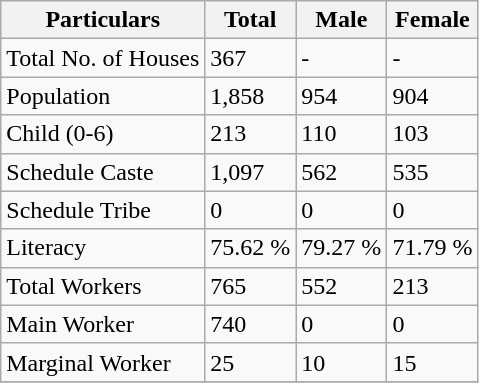<table class="wikitable sortable">
<tr>
<th>Particulars</th>
<th>Total</th>
<th>Male</th>
<th>Female</th>
</tr>
<tr>
<td>Total No. of Houses</td>
<td>367</td>
<td>-</td>
<td>-</td>
</tr>
<tr>
<td>Population</td>
<td>1,858</td>
<td>954</td>
<td>904</td>
</tr>
<tr>
<td>Child (0-6)</td>
<td>213</td>
<td>110</td>
<td>103</td>
</tr>
<tr>
<td>Schedule Caste</td>
<td>1,097</td>
<td>562</td>
<td>535</td>
</tr>
<tr>
<td>Schedule Tribe</td>
<td>0</td>
<td>0</td>
<td>0</td>
</tr>
<tr>
<td>Literacy</td>
<td>75.62 %</td>
<td>79.27 %</td>
<td>71.79 %</td>
</tr>
<tr>
<td>Total Workers</td>
<td>765</td>
<td>552</td>
<td>213</td>
</tr>
<tr>
<td>Main Worker</td>
<td>740</td>
<td>0</td>
<td>0</td>
</tr>
<tr>
<td>Marginal Worker</td>
<td>25</td>
<td>10</td>
<td>15</td>
</tr>
<tr>
</tr>
</table>
